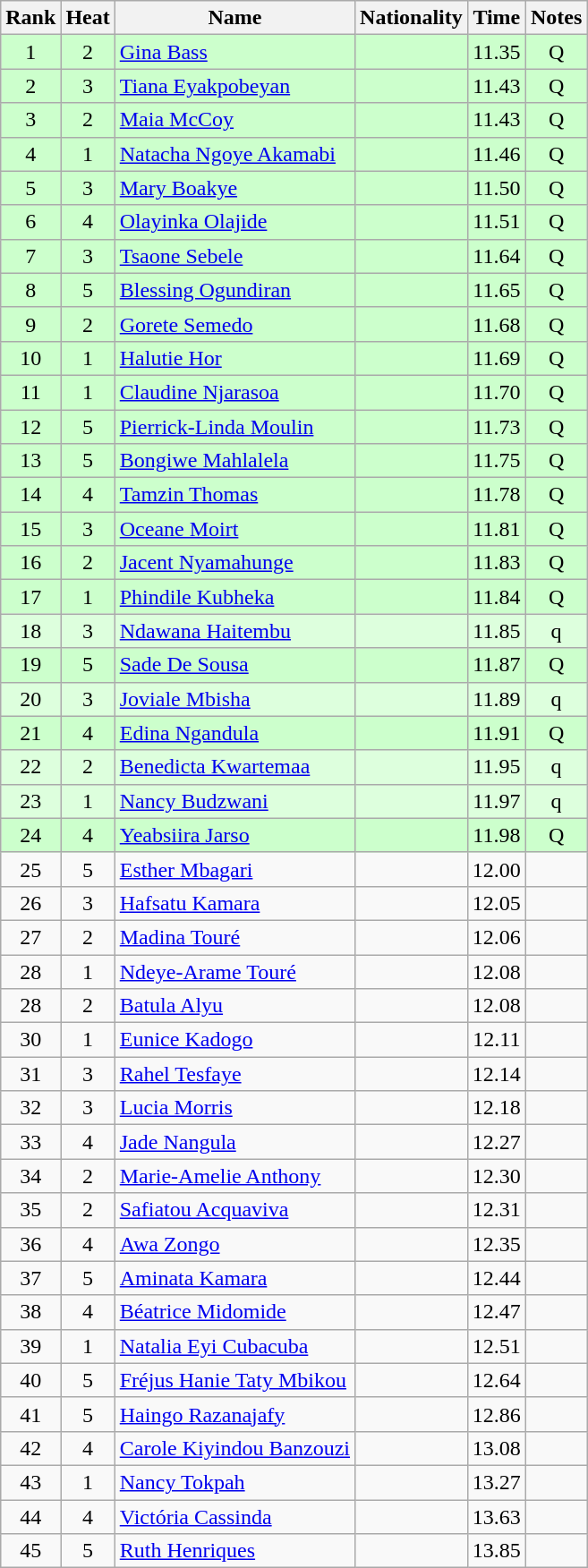<table class="wikitable sortable" style="text-align:center">
<tr>
<th>Rank</th>
<th>Heat</th>
<th>Name</th>
<th>Nationality</th>
<th>Time</th>
<th>Notes</th>
</tr>
<tr bgcolor=ccffcc>
<td>1</td>
<td>2</td>
<td align=left><a href='#'>Gina Bass</a></td>
<td align=left></td>
<td>11.35</td>
<td>Q</td>
</tr>
<tr bgcolor=ccffcc>
<td>2</td>
<td>3</td>
<td align=left><a href='#'>Tiana Eyakpobeyan</a></td>
<td align=left></td>
<td>11.43</td>
<td>Q</td>
</tr>
<tr bgcolor=ccffcc>
<td>3</td>
<td>2</td>
<td align=left><a href='#'>Maia McCoy</a></td>
<td align=left></td>
<td>11.43</td>
<td>Q</td>
</tr>
<tr bgcolor=ccffcc>
<td>4</td>
<td>1</td>
<td align=left><a href='#'>Natacha Ngoye Akamabi</a></td>
<td align=left></td>
<td>11.46</td>
<td>Q</td>
</tr>
<tr bgcolor=ccffcc>
<td>5</td>
<td>3</td>
<td align=left><a href='#'>Mary Boakye</a></td>
<td align=left></td>
<td>11.50</td>
<td>Q</td>
</tr>
<tr bgcolor=ccffcc>
<td>6</td>
<td>4</td>
<td align=left><a href='#'>Olayinka Olajide</a></td>
<td align=left></td>
<td>11.51</td>
<td>Q</td>
</tr>
<tr bgcolor=ccffcc>
<td>7</td>
<td>3</td>
<td align=left><a href='#'>Tsaone Sebele</a></td>
<td align=left></td>
<td>11.64</td>
<td>Q</td>
</tr>
<tr bgcolor=ccffcc>
<td>8</td>
<td>5</td>
<td align=left><a href='#'>Blessing Ogundiran</a></td>
<td align=left></td>
<td>11.65</td>
<td>Q</td>
</tr>
<tr bgcolor=ccffcc>
<td>9</td>
<td>2</td>
<td align=left><a href='#'>Gorete Semedo</a></td>
<td align=left></td>
<td>11.68</td>
<td>Q</td>
</tr>
<tr bgcolor=ccffcc>
<td>10</td>
<td>1</td>
<td align=left><a href='#'>Halutie Hor</a></td>
<td align=left></td>
<td>11.69</td>
<td>Q</td>
</tr>
<tr bgcolor=ccffcc>
<td>11</td>
<td>1</td>
<td align=left><a href='#'>Claudine Njarasoa</a></td>
<td align=left></td>
<td>11.70</td>
<td>Q</td>
</tr>
<tr bgcolor=ccffcc>
<td>12</td>
<td>5</td>
<td align=left><a href='#'>Pierrick-Linda Moulin</a></td>
<td align=left></td>
<td>11.73</td>
<td>Q</td>
</tr>
<tr bgcolor=ccffcc>
<td>13</td>
<td>5</td>
<td align=left><a href='#'>Bongiwe Mahlalela</a></td>
<td align=left></td>
<td>11.75</td>
<td>Q</td>
</tr>
<tr bgcolor=ccffcc>
<td>14</td>
<td>4</td>
<td align=left><a href='#'>Tamzin Thomas</a></td>
<td align=left></td>
<td>11.78</td>
<td>Q</td>
</tr>
<tr bgcolor=ccffcc>
<td>15</td>
<td>3</td>
<td align=left><a href='#'>Oceane Moirt</a></td>
<td align=left></td>
<td>11.81</td>
<td>Q</td>
</tr>
<tr bgcolor=ccffcc>
<td>16</td>
<td>2</td>
<td align=left><a href='#'>Jacent Nyamahunge</a></td>
<td align=left></td>
<td>11.83</td>
<td>Q</td>
</tr>
<tr bgcolor=ccffcc>
<td>17</td>
<td>1</td>
<td align=left><a href='#'>Phindile Kubheka</a></td>
<td align=left></td>
<td>11.84</td>
<td>Q</td>
</tr>
<tr bgcolor=ddffdd>
<td>18</td>
<td>3</td>
<td align=left><a href='#'>Ndawana Haitembu</a></td>
<td align=left></td>
<td>11.85</td>
<td>q</td>
</tr>
<tr bgcolor=ccffcc>
<td>19</td>
<td>5</td>
<td align=left><a href='#'>Sade De Sousa</a></td>
<td align=left></td>
<td>11.87</td>
<td>Q</td>
</tr>
<tr bgcolor=ddffdd>
<td>20</td>
<td>3</td>
<td align=left><a href='#'>Joviale Mbisha</a></td>
<td align=left></td>
<td>11.89</td>
<td>q</td>
</tr>
<tr bgcolor=ccffcc>
<td>21</td>
<td>4</td>
<td align=left><a href='#'>Edina Ngandula</a></td>
<td align=left></td>
<td>11.91</td>
<td>Q</td>
</tr>
<tr bgcolor=ddffdd>
<td>22</td>
<td>2</td>
<td align=left><a href='#'>Benedicta Kwartemaa</a></td>
<td align=left></td>
<td>11.95</td>
<td>q</td>
</tr>
<tr bgcolor=ddffdd>
<td>23</td>
<td>1</td>
<td align=left><a href='#'>Nancy Budzwani</a></td>
<td align=left></td>
<td>11.97</td>
<td>q</td>
</tr>
<tr bgcolor=ccffcc>
<td>24</td>
<td>4</td>
<td align=left><a href='#'>Yeabsiira Jarso</a></td>
<td align=left></td>
<td>11.98</td>
<td>Q</td>
</tr>
<tr>
<td>25</td>
<td>5</td>
<td align=left><a href='#'>Esther Mbagari</a></td>
<td align=left></td>
<td>12.00</td>
<td></td>
</tr>
<tr>
<td>26</td>
<td>3</td>
<td align=left><a href='#'>Hafsatu Kamara</a></td>
<td align=left></td>
<td>12.05</td>
<td></td>
</tr>
<tr>
<td>27</td>
<td>2</td>
<td align=left><a href='#'>Madina Touré</a></td>
<td align=left></td>
<td>12.06</td>
<td></td>
</tr>
<tr>
<td>28</td>
<td>1</td>
<td align=left><a href='#'>Ndeye-Arame Touré</a></td>
<td align=left></td>
<td>12.08</td>
<td></td>
</tr>
<tr>
<td>28</td>
<td>2</td>
<td align=left><a href='#'>Batula Alyu</a></td>
<td align=left></td>
<td>12.08</td>
<td></td>
</tr>
<tr>
<td>30</td>
<td>1</td>
<td align=left><a href='#'>Eunice Kadogo</a></td>
<td align=left></td>
<td>12.11</td>
<td></td>
</tr>
<tr>
<td>31</td>
<td>3</td>
<td align=left><a href='#'>Rahel Tesfaye</a></td>
<td align=left></td>
<td>12.14</td>
<td></td>
</tr>
<tr>
<td>32</td>
<td>3</td>
<td align=left><a href='#'>Lucia Morris</a></td>
<td align=left></td>
<td>12.18</td>
<td></td>
</tr>
<tr>
<td>33</td>
<td>4</td>
<td align=left><a href='#'>Jade Nangula</a></td>
<td align=left></td>
<td>12.27</td>
<td></td>
</tr>
<tr>
<td>34</td>
<td>2</td>
<td align=left><a href='#'>Marie-Amelie Anthony</a></td>
<td align=left></td>
<td>12.30</td>
<td></td>
</tr>
<tr>
<td>35</td>
<td>2</td>
<td align=left><a href='#'>Safiatou Acquaviva</a></td>
<td align=left></td>
<td>12.31</td>
<td></td>
</tr>
<tr>
<td>36</td>
<td>4</td>
<td align=left><a href='#'>Awa Zongo</a></td>
<td align=left></td>
<td>12.35</td>
<td></td>
</tr>
<tr>
<td>37</td>
<td>5</td>
<td align=left><a href='#'>Aminata Kamara</a></td>
<td align=left></td>
<td>12.44</td>
<td></td>
</tr>
<tr>
<td>38</td>
<td>4</td>
<td align=left><a href='#'>Béatrice Midomide</a></td>
<td align=left></td>
<td>12.47</td>
<td></td>
</tr>
<tr>
<td>39</td>
<td>1</td>
<td align=left><a href='#'>Natalia Eyi Cubacuba</a></td>
<td align=left></td>
<td>12.51</td>
<td></td>
</tr>
<tr>
<td>40</td>
<td>5</td>
<td align=left><a href='#'>Fréjus Hanie Taty Mbikou</a></td>
<td align=left></td>
<td>12.64</td>
<td></td>
</tr>
<tr>
<td>41</td>
<td>5</td>
<td align=left><a href='#'>Haingo Razanajafy</a></td>
<td align=left></td>
<td>12.86</td>
<td></td>
</tr>
<tr>
<td>42</td>
<td>4</td>
<td align=left><a href='#'>Carole Kiyindou Banzouzi</a></td>
<td align=left></td>
<td>13.08</td>
<td></td>
</tr>
<tr>
<td>43</td>
<td>1</td>
<td align=left><a href='#'>Nancy Tokpah</a></td>
<td align=left></td>
<td>13.27</td>
<td></td>
</tr>
<tr>
<td>44</td>
<td>4</td>
<td align=left><a href='#'>Victória Cassinda</a></td>
<td align=left></td>
<td>13.63</td>
<td></td>
</tr>
<tr>
<td>45</td>
<td>5</td>
<td align=left><a href='#'>Ruth Henriques</a></td>
<td align=left></td>
<td>13.85</td>
<td></td>
</tr>
</table>
